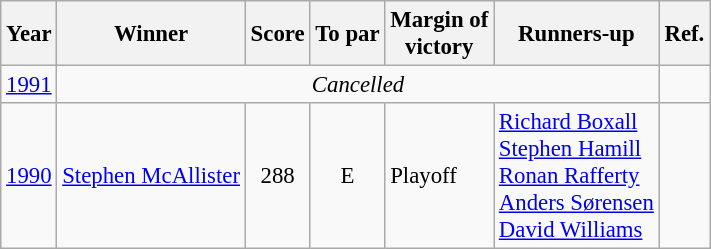<table class="wikitable" style="font-size:95%">
<tr>
<th>Year</th>
<th>Winner</th>
<th>Score</th>
<th>To par</th>
<th>Margin of<br>victory</th>
<th>Runners-up</th>
<th>Ref.</th>
</tr>
<tr>
<td><a href='#'>1991</a></td>
<td colspan=5 align=center><em>Cancelled</em></td>
<td></td>
</tr>
<tr>
<td><a href='#'>1990</a></td>
<td> <a href='#'>Stephen McAllister</a></td>
<td align=center>288</td>
<td align=center>E</td>
<td>Playoff</td>
<td> <a href='#'>Richard Boxall</a><br> <a href='#'>Stephen Hamill</a><br> <a href='#'>Ronan Rafferty</a><br> <a href='#'>Anders Sørensen</a><br> <a href='#'>David Williams</a></td>
<td></td>
</tr>
</table>
